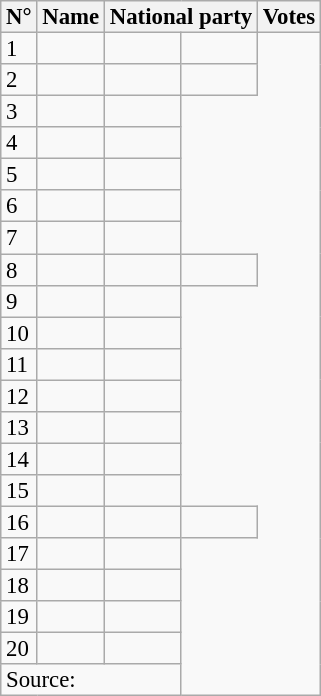<table class="wikitable sortable" style="font-size:95%;line-height:14px;">
<tr>
<th>N°</th>
<th>Name</th>
<th colspan="2">National party</th>
<th>Votes</th>
</tr>
<tr>
<td>1</td>
<td></td>
<td></td>
<td></td>
</tr>
<tr>
<td>2</td>
<td></td>
<td></td>
<td></td>
</tr>
<tr>
<td>3</td>
<td></td>
<td></td>
</tr>
<tr>
<td>4</td>
<td></td>
<td></td>
</tr>
<tr>
<td>5</td>
<td></td>
<td></td>
</tr>
<tr>
<td>6</td>
<td></td>
<td></td>
</tr>
<tr>
<td>7</td>
<td></td>
<td></td>
</tr>
<tr>
<td>8</td>
<td></td>
<td></td>
<td></td>
</tr>
<tr>
<td>9</td>
<td></td>
<td></td>
</tr>
<tr>
<td>10</td>
<td></td>
<td></td>
</tr>
<tr>
<td>11</td>
<td></td>
<td></td>
</tr>
<tr>
<td>12</td>
<td></td>
<td></td>
</tr>
<tr>
<td>13</td>
<td></td>
<td></td>
</tr>
<tr>
<td>14</td>
<td></td>
<td></td>
</tr>
<tr>
<td>15</td>
<td></td>
<td></td>
</tr>
<tr>
<td>16</td>
<td></td>
<td></td>
<td></td>
</tr>
<tr>
<td>17</td>
<td></td>
<td></td>
</tr>
<tr>
<td>18</td>
<td></td>
<td></td>
</tr>
<tr>
<td>19</td>
<td></td>
<td></td>
</tr>
<tr>
<td>20</td>
<td></td>
<td></td>
</tr>
<tr>
<td colspan="3">Source: </td>
</tr>
</table>
